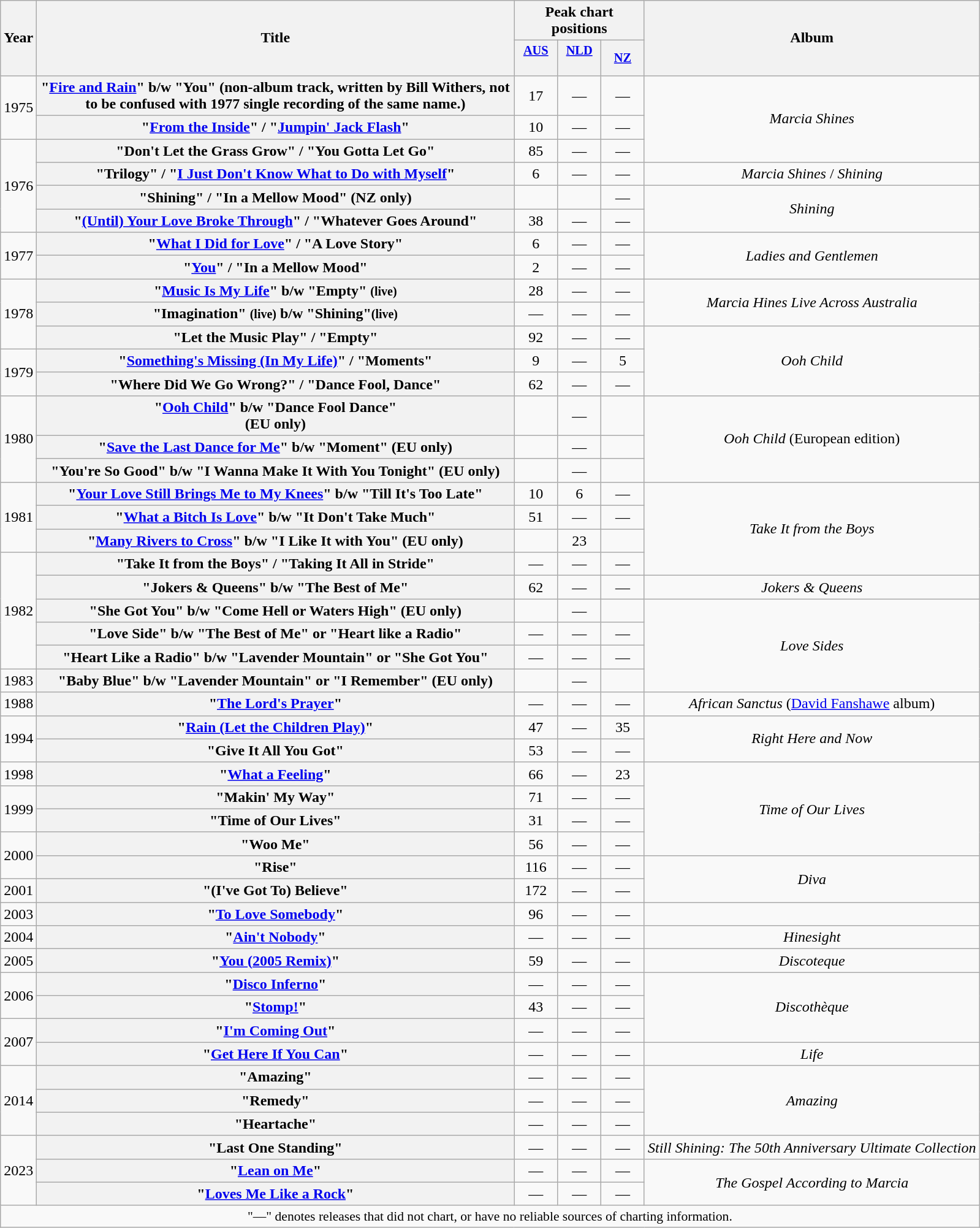<table class="wikitable plainrowheaders" style="text-align:center;" border="1">
<tr>
<th scope="col" rowspan="2">Year</th>
<th scope="col" rowspan="2" style="width:32em;">Title</th>
<th scope="col" colspan="3">Peak chart positions</th>
<th scope="col" rowspan="2">Album</th>
</tr>
<tr>
<th scope="col" style="width:3em; font-size:85%"><a href='#'>AUS</a><br><br></th>
<th scope="col" style="width:3em; font-size:85%"><a href='#'>NLD</a><br><br></th>
<th scope="col" style="width:3em; font-size:85%"><a href='#'>NZ</a><br></th>
</tr>
<tr>
<td rowspan="2">1975</td>
<th scope="row">"<a href='#'>Fire and Rain</a>" b/w "You" (non-album track, written by Bill Withers, not to be confused with 1977 single recording of the same name.)</th>
<td>17</td>
<td>—</td>
<td>—</td>
<td rowspan="3"><em>Marcia Shines</em></td>
</tr>
<tr>
<th scope="row">"<a href='#'>From the Inside</a>" / "<a href='#'>Jumpin' Jack Flash</a>"</th>
<td>10</td>
<td>—</td>
<td>—</td>
</tr>
<tr>
<td rowspan="4">1976</td>
<th scope="row">"Don't Let the Grass Grow" / "You Gotta Let Go"</th>
<td>85</td>
<td>—</td>
<td>—</td>
</tr>
<tr>
<th scope="row">"Trilogy" / "<a href='#'>I Just Don't Know What to Do with Myself</a>"</th>
<td>6</td>
<td>—</td>
<td>—</td>
<td><em>Marcia Shines</em> / <em>Shining</em></td>
</tr>
<tr>
<th scope="row">"Shining" / "In a Mellow Mood" (NZ only)</th>
<td></td>
<td></td>
<td>—</td>
<td rowspan="2"><em>Shining</em></td>
</tr>
<tr>
<th scope="row">"<a href='#'>(Until) Your Love Broke Through</a>" / "Whatever Goes Around"</th>
<td>38</td>
<td>—</td>
<td>—</td>
</tr>
<tr>
<td rowspan="2">1977</td>
<th scope="row">"<a href='#'>What I Did for Love</a>" / "A Love Story"</th>
<td>6</td>
<td>—</td>
<td>—</td>
<td rowspan="2"><em>Ladies and Gentlemen</em></td>
</tr>
<tr>
<th scope="row">"<a href='#'>You</a>" / "In a Mellow Mood"</th>
<td>2</td>
<td>—</td>
<td>—</td>
</tr>
<tr>
<td rowspan="3">1978</td>
<th scope="row">"<a href='#'>Music Is My Life</a>" b/w "Empty" <small>(live)</small></th>
<td>28</td>
<td>—</td>
<td>—</td>
<td rowspan="2"><em>Marcia Hines Live Across Australia</em></td>
</tr>
<tr>
<th scope="row">"Imagination" <small>(live)</small> b/w "Shining"<small>(live)</small></th>
<td>—</td>
<td>—</td>
<td>—</td>
</tr>
<tr>
<th scope="row">"Let the Music Play" / "Empty"</th>
<td>92</td>
<td>—</td>
<td>—</td>
<td rowspan="3"><em>Ooh Child</em></td>
</tr>
<tr>
<td rowspan="2">1979</td>
<th scope="row">"<a href='#'>Something's Missing (In My Life)</a>" / "Moments"</th>
<td>9</td>
<td>—</td>
<td>5</td>
</tr>
<tr>
<th scope="row">"Where Did We Go Wrong?" / "Dance Fool, Dance"</th>
<td>62</td>
<td>—</td>
<td>—</td>
</tr>
<tr>
<td rowspan="3">1980</td>
<th scope="row">"<a href='#'>Ooh Child</a>" b/w "Dance Fool Dance" <br>  (EU only)</th>
<td></td>
<td>—</td>
<td></td>
<td rowspan="3"><em>Ooh Child</em> (European edition)</td>
</tr>
<tr>
<th scope="row">"<a href='#'>Save the Last Dance for Me</a>" b/w "Moment" (EU only)</th>
<td></td>
<td>—</td>
<td></td>
</tr>
<tr>
<th scope="row">"You're So Good" b/w "I Wanna Make It With You Tonight" (EU only)</th>
<td></td>
<td>—</td>
<td></td>
</tr>
<tr>
<td rowspan="3">1981</td>
<th scope="row">"<a href='#'>Your Love Still Brings Me to My Knees</a>" b/w "Till It's Too Late"</th>
<td>10</td>
<td>6</td>
<td>—</td>
<td rowspan="4"><em>Take It from the Boys</em></td>
</tr>
<tr>
<th scope="row">"<a href='#'>What a Bitch Is Love</a>" b/w "It Don't Take Much"</th>
<td>51</td>
<td>—</td>
<td>—</td>
</tr>
<tr>
<th scope="row">"<a href='#'>Many Rivers to Cross</a>" b/w "I Like It with You" (EU only)</th>
<td></td>
<td>23</td>
<td></td>
</tr>
<tr>
<td rowspan="5">1982</td>
<th scope="row">"Take It from the Boys" / "Taking It All in Stride"</th>
<td>—</td>
<td>—</td>
<td>—</td>
</tr>
<tr>
<th scope="row">"Jokers & Queens"  b/w "The Best of Me"</th>
<td>62</td>
<td>—</td>
<td>—</td>
<td><em>Jokers & Queens</em></td>
</tr>
<tr>
<th scope="row">"She Got You" b/w "Come Hell or Waters High" (EU only)</th>
<td></td>
<td>—</td>
<td></td>
<td rowspan="4"><em>Love Sides</em></td>
</tr>
<tr>
<th scope="row">"Love Side" b/w "The Best of Me" or "Heart like a Radio"</th>
<td>—</td>
<td>—</td>
<td>—</td>
</tr>
<tr>
<th scope="row">"Heart Like a Radio" b/w "Lavender Mountain" or "She Got You"</th>
<td>—</td>
<td>—</td>
<td>—</td>
</tr>
<tr>
<td>1983</td>
<th scope="row">"Baby Blue" b/w "Lavender Mountain" or "I Remember" (EU only)</th>
<td></td>
<td>—</td>
<td></td>
</tr>
<tr>
<td>1988</td>
<th scope="row">"<a href='#'>The Lord's Prayer</a>"</th>
<td>—</td>
<td>—</td>
<td>—</td>
<td><em>African Sanctus</em> (<a href='#'>David Fanshawe</a> album)</td>
</tr>
<tr>
<td rowspan="2">1994</td>
<th scope="row">"<a href='#'>Rain (Let the Children Play)</a>"</th>
<td>47</td>
<td>—</td>
<td>35</td>
<td rowspan="2"><em>Right Here and Now</em></td>
</tr>
<tr>
<th scope="row">"Give It All You Got"</th>
<td>53</td>
<td>—</td>
<td>—</td>
</tr>
<tr>
<td>1998</td>
<th scope="row">"<a href='#'>What a Feeling</a>"</th>
<td>66</td>
<td>—</td>
<td>23</td>
<td rowspan="4"><em>Time of Our Lives</em></td>
</tr>
<tr>
<td rowspan="2">1999</td>
<th scope="row">"Makin' My Way"</th>
<td>71</td>
<td>—</td>
<td>—</td>
</tr>
<tr>
<th scope="row">"Time of Our Lives"</th>
<td>31</td>
<td>—</td>
<td>—</td>
</tr>
<tr>
<td rowspan=2>2000</td>
<th scope="row">"Woo Me"</th>
<td>56</td>
<td>—</td>
<td>—</td>
</tr>
<tr>
<th scope="row">"Rise"</th>
<td>116</td>
<td>—</td>
<td>—</td>
<td rowspan="2"><em>Diva</em></td>
</tr>
<tr>
<td>2001</td>
<th scope="row">"(I've Got To) Believe"</th>
<td>172</td>
<td>—</td>
<td>—</td>
</tr>
<tr>
<td>2003</td>
<th scope="row">"<a href='#'>To Love Somebody</a>" </th>
<td>96</td>
<td>—</td>
<td>—</td>
<td></td>
</tr>
<tr>
<td>2004</td>
<th scope="row">"<a href='#'>Ain't Nobody</a>"</th>
<td>—</td>
<td>—</td>
<td>—</td>
<td><em>Hinesight</em></td>
</tr>
<tr>
<td>2005</td>
<th scope="row">"<a href='#'>You (2005 Remix)</a>"</th>
<td>59</td>
<td>—</td>
<td>—</td>
<td><em>Discoteque</em> </td>
</tr>
<tr>
<td rowspan=2>2006</td>
<th scope="row">"<a href='#'>Disco Inferno</a>"</th>
<td>—</td>
<td>—</td>
<td>—</td>
<td rowspan="3"><em>Discothèque</em></td>
</tr>
<tr>
<th scope="row">"<a href='#'>Stomp!</a>" </th>
<td>43</td>
<td>—</td>
<td>—</td>
</tr>
<tr>
<td rowspan=2>2007</td>
<th scope="row">"<a href='#'>I'm Coming Out</a>"</th>
<td>—</td>
<td>—</td>
<td>—</td>
</tr>
<tr>
<th scope="row">"<a href='#'>Get Here If You Can</a>"</th>
<td>—</td>
<td>—</td>
<td>—</td>
<td><em>Life</em></td>
</tr>
<tr>
<td rowspan="3">2014</td>
<th scope="row">"Amazing"</th>
<td>—</td>
<td>—</td>
<td>—</td>
<td rowspan="3"><em>Amazing</em></td>
</tr>
<tr>
<th scope="row">"Remedy" </th>
<td>—</td>
<td>—</td>
<td>—</td>
</tr>
<tr>
<th scope="row">"Heartache" </th>
<td>—</td>
<td>—</td>
<td>—</td>
</tr>
<tr>
<td rowspan="3">2023</td>
<th scope="row">"Last One Standing"</th>
<td>—</td>
<td>—</td>
<td>—</td>
<td rowspan="1"><em>Still Shining: The 50th Anniversary Ultimate Collection</em></td>
</tr>
<tr>
<th scope="row">"<a href='#'>Lean on Me</a>"</th>
<td>—</td>
<td>—</td>
<td>—</td>
<td rowspan="2"><em>The Gospel According to Marcia</em></td>
</tr>
<tr>
<th scope="row">"<a href='#'>Loves Me Like a Rock</a>"</th>
<td>—</td>
<td>—</td>
<td>—</td>
</tr>
<tr>
<td colspan="10" style="font-size:90%;">"—" denotes releases that did not chart, or have no reliable sources of charting information.</td>
</tr>
</table>
